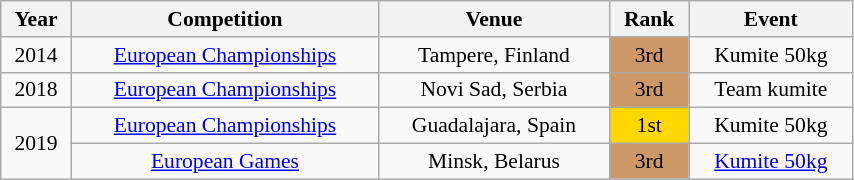<table class="wikitable sortable" width=45% style="font-size:90%; text-align:center;">
<tr>
<th>Year</th>
<th>Competition</th>
<th>Venue</th>
<th>Rank</th>
<th>Event</th>
</tr>
<tr>
<td>2014</td>
<td><a href='#'>European Championships</a></td>
<td>Tampere, Finland</td>
<td bgcolor="cc9966">3rd</td>
<td>Kumite 50kg</td>
</tr>
<tr>
<td>2018</td>
<td><a href='#'>European Championships</a></td>
<td>Novi Sad, Serbia</td>
<td bgcolor="cc9966">3rd</td>
<td>Team kumite</td>
</tr>
<tr>
<td rowspan=2>2019</td>
<td><a href='#'>European Championships</a></td>
<td>Guadalajara, Spain</td>
<td bgcolor="gold">1st</td>
<td>Kumite 50kg</td>
</tr>
<tr>
<td><a href='#'>European Games</a></td>
<td>Minsk, Belarus</td>
<td bgcolor="cc9966">3rd</td>
<td><a href='#'>Kumite 50kg</a></td>
</tr>
</table>
